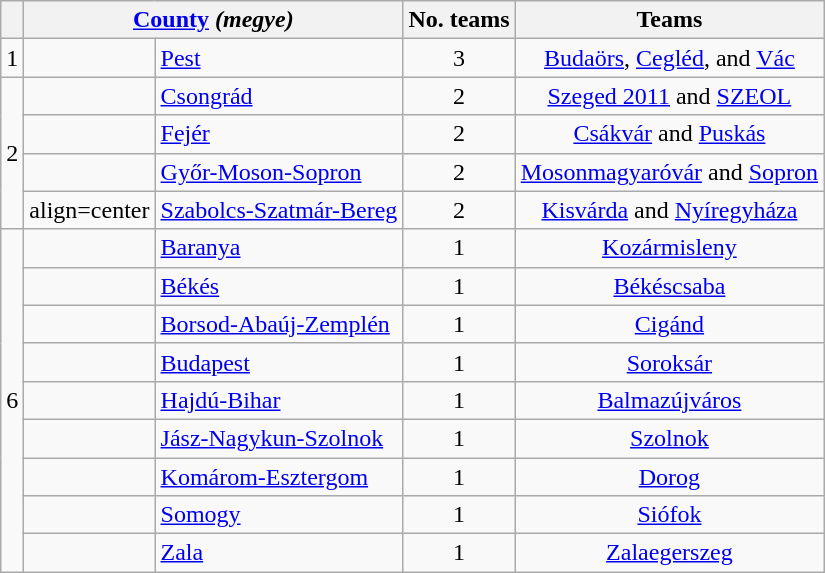<table class="wikitable">
<tr>
<th></th>
<th colspan=2><a href='#'>County</a> <em>(megye)</em></th>
<th>No. teams</th>
<th>Teams</th>
</tr>
<tr>
<td rowspan=1>1</td>
<td align=center></td>
<td><a href='#'>Pest</a></td>
<td align=center>3</td>
<td align=center><a href='#'>Budaörs</a>, <a href='#'>Cegléd</a>, and <a href='#'>Vác</a></td>
</tr>
<tr>
<td rowspan=4>2</td>
<td align=center></td>
<td><a href='#'>Csongrád</a></td>
<td align=center>2</td>
<td align=center><a href='#'>Szeged 2011</a> and <a href='#'>SZEOL</a></td>
</tr>
<tr>
<td align=center></td>
<td><a href='#'>Fejér</a></td>
<td align=center>2</td>
<td align=center><a href='#'>Csákvár</a> and <a href='#'>Puskás</a></td>
</tr>
<tr>
<td align=center></td>
<td><a href='#'>Győr-Moson-Sopron</a></td>
<td align=center>2</td>
<td align=center><a href='#'>Mosonmagyaróvár</a> and <a href='#'>Sopron</a></td>
</tr>
<tr>
<td>align=center</td>
<td><a href='#'>Szabolcs-Szatmár-Bereg</a></td>
<td align=center>2</td>
<td align=center><a href='#'>Kisvárda</a> and <a href='#'>Nyíregyháza</a></td>
</tr>
<tr>
<td rowspan=9>6</td>
<td align=center></td>
<td><a href='#'>Baranya</a></td>
<td align=center>1</td>
<td align=center><a href='#'>Kozármisleny</a></td>
</tr>
<tr>
<td align=center></td>
<td><a href='#'>Békés</a></td>
<td align=center>1</td>
<td align=center><a href='#'>Békéscsaba</a></td>
</tr>
<tr>
<td align=center></td>
<td><a href='#'>Borsod-Abaúj-Zemplén</a></td>
<td align=center>1</td>
<td align=center><a href='#'>Cigánd</a></td>
</tr>
<tr>
<td align=center></td>
<td><a href='#'>Budapest</a></td>
<td align=center>1</td>
<td align=center><a href='#'>Soroksár</a></td>
</tr>
<tr>
<td align=center></td>
<td><a href='#'>Hajdú-Bihar</a></td>
<td align=center>1</td>
<td align=center><a href='#'>Balmazújváros</a></td>
</tr>
<tr>
<td align=center></td>
<td><a href='#'>Jász-Nagykun-Szolnok</a></td>
<td align=center>1</td>
<td align=center><a href='#'>Szolnok</a></td>
</tr>
<tr>
<td align=center></td>
<td><a href='#'>Komárom-Esztergom</a></td>
<td align=center>1</td>
<td align=center><a href='#'>Dorog</a></td>
</tr>
<tr>
<td align=center></td>
<td><a href='#'>Somogy</a></td>
<td align=center>1</td>
<td align=center><a href='#'>Siófok</a></td>
</tr>
<tr>
<td align=center></td>
<td><a href='#'>Zala</a></td>
<td align=center>1</td>
<td align=center><a href='#'>Zalaegerszeg</a></td>
</tr>
</table>
